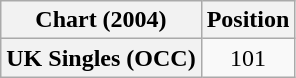<table class="wikitable plainrowheaders" style="text-align:center">
<tr>
<th>Chart (2004)</th>
<th>Position</th>
</tr>
<tr>
<th scope="row">UK Singles (OCC)</th>
<td>101</td>
</tr>
</table>
